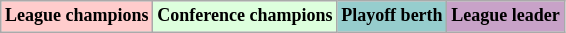<table class="wikitable"  style="text-align:center; font-size:75%;">
<tr>
<td style="background:#fcc;"><strong>League champions</strong></td>
<td style="background:#dfd;"><strong>Conference champions</strong><br></td>
<td style="background:#96cdcd;"><strong>Playoff berth</strong></td>
<td style="background:#c8a2c8;"><strong>League leader</strong></td>
</tr>
</table>
